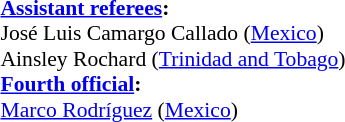<table width=50% style="font-size: 90%">
<tr>
<td><br><strong><a href='#'>Assistant referees</a>:</strong>
<br>José Luis Camargo Callado (<a href='#'>Mexico</a>)
<br>Ainsley Rochard (<a href='#'>Trinidad and Tobago</a>)
<br><strong><a href='#'>Fourth official</a>:</strong>
<br><a href='#'>Marco Rodríguez</a> (<a href='#'>Mexico</a>)</td>
</tr>
</table>
